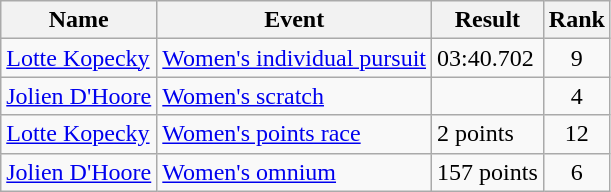<table class="wikitable sortable">
<tr>
<th>Name</th>
<th>Event</th>
<th>Result</th>
<th>Rank</th>
</tr>
<tr>
<td><a href='#'>Lotte Kopecky</a></td>
<td><a href='#'>Women's individual pursuit</a></td>
<td>03:40.702</td>
<td align=center>9</td>
</tr>
<tr>
<td><a href='#'>Jolien D'Hoore</a></td>
<td><a href='#'>Women's scratch</a></td>
<td></td>
<td align=center>4</td>
</tr>
<tr>
<td><a href='#'>Lotte Kopecky</a></td>
<td><a href='#'>Women's points race</a></td>
<td>2 points</td>
<td align=center>12</td>
</tr>
<tr>
<td><a href='#'>Jolien D'Hoore</a></td>
<td><a href='#'>Women's omnium</a></td>
<td>157 points</td>
<td align=center>6</td>
</tr>
</table>
